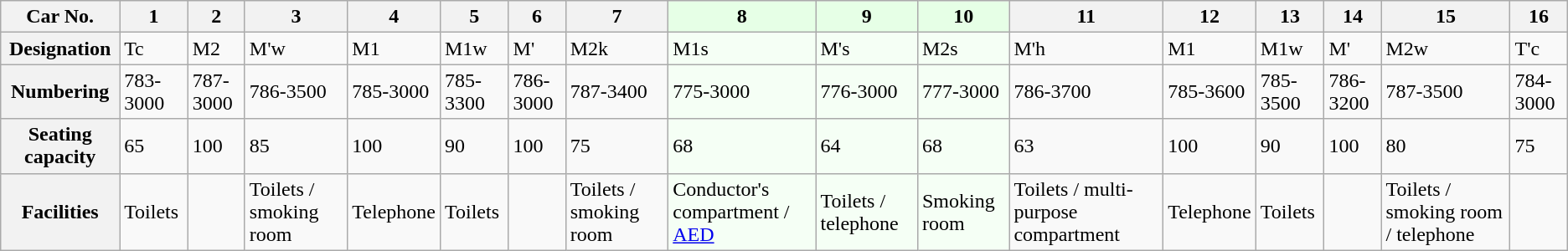<table class="wikitable">
<tr>
<th>Car No.</th>
<th>1</th>
<th>2</th>
<th>3</th>
<th>4</th>
<th>5</th>
<th>6</th>
<th>7</th>
<th style="background: #E6FFE6">8</th>
<th style="background: #E6FFE6">9</th>
<th style="background: #E6FFE6">10</th>
<th>11</th>
<th>12</th>
<th>13</th>
<th>14</th>
<th>15</th>
<th>16</th>
</tr>
<tr>
<th>Designation</th>
<td>Tc</td>
<td>M2</td>
<td>M'w</td>
<td>M1</td>
<td>M1w</td>
<td>M'</td>
<td>M2k</td>
<td style="background: #F5FFF5">M1s</td>
<td style="background: #F5FFF5">M's</td>
<td style="background: #F5FFF5">M2s</td>
<td>M'h</td>
<td>M1</td>
<td>M1w</td>
<td>M'</td>
<td>M2w</td>
<td>T'c</td>
</tr>
<tr>
<th>Numbering</th>
<td>783-3000</td>
<td>787-3000</td>
<td>786-3500</td>
<td>785-3000</td>
<td>785-3300</td>
<td>786-3000</td>
<td>787-3400</td>
<td style="background: #F5FFF5">775-3000</td>
<td style="background: #F5FFF5">776-3000</td>
<td style="background: #F5FFF5">777-3000</td>
<td>786-3700</td>
<td>785-3600</td>
<td>785-3500</td>
<td>786-3200</td>
<td>787-3500</td>
<td>784-3000</td>
</tr>
<tr>
<th>Seating capacity</th>
<td>65</td>
<td>100</td>
<td>85</td>
<td>100</td>
<td>90</td>
<td>100</td>
<td>75</td>
<td style="background: #F5FFF5">68</td>
<td style="background: #F5FFF5">64</td>
<td style="background: #F5FFF5">68</td>
<td>63</td>
<td>100</td>
<td>90</td>
<td>100</td>
<td>80</td>
<td>75</td>
</tr>
<tr>
<th>Facilities</th>
<td>Toilets</td>
<td> </td>
<td>Toilets / smoking room</td>
<td>Telephone</td>
<td>Toilets</td>
<td> </td>
<td>Toilets / smoking room</td>
<td style="background: #F5FFF5">Conductor's compartment / <a href='#'>AED</a></td>
<td style="background: #F5FFF5">Toilets / telephone</td>
<td style="background: #F5FFF5">Smoking room</td>
<td>Toilets / multi-purpose compartment</td>
<td>Telephone</td>
<td>Toilets</td>
<td> </td>
<td>Toilets / smoking room / telephone</td>
<td> </td>
</tr>
</table>
